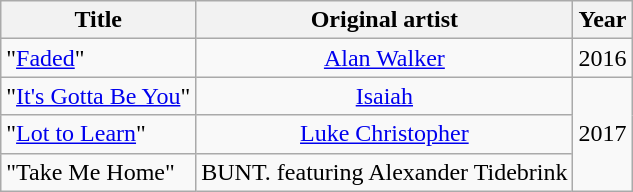<table class="wikitable">
<tr>
<th style="text-align:center;">Title</th>
<th style="text-align:center;">Original artist</th>
<th style="text-align:center;">Year</th>
</tr>
<tr>
<td>"<a href='#'>Faded</a>" </td>
<td style="text-align:center;"><a href='#'>Alan Walker</a></td>
<td style="text-align:center;">2016</td>
</tr>
<tr>
<td>"<a href='#'>It's Gotta Be You</a>" </td>
<td style="text-align:center;"><a href='#'>Isaiah</a></td>
<td style="text-align:center;" rowspan="3">2017</td>
</tr>
<tr>
<td>"<a href='#'>Lot to Learn</a>" </td>
<td style="text-align:center;"><a href='#'>Luke Christopher</a></td>
</tr>
<tr>
<td>"Take Me Home" </td>
<td style="text-align:center;">BUNT. featuring Alexander Tidebrink</td>
</tr>
</table>
